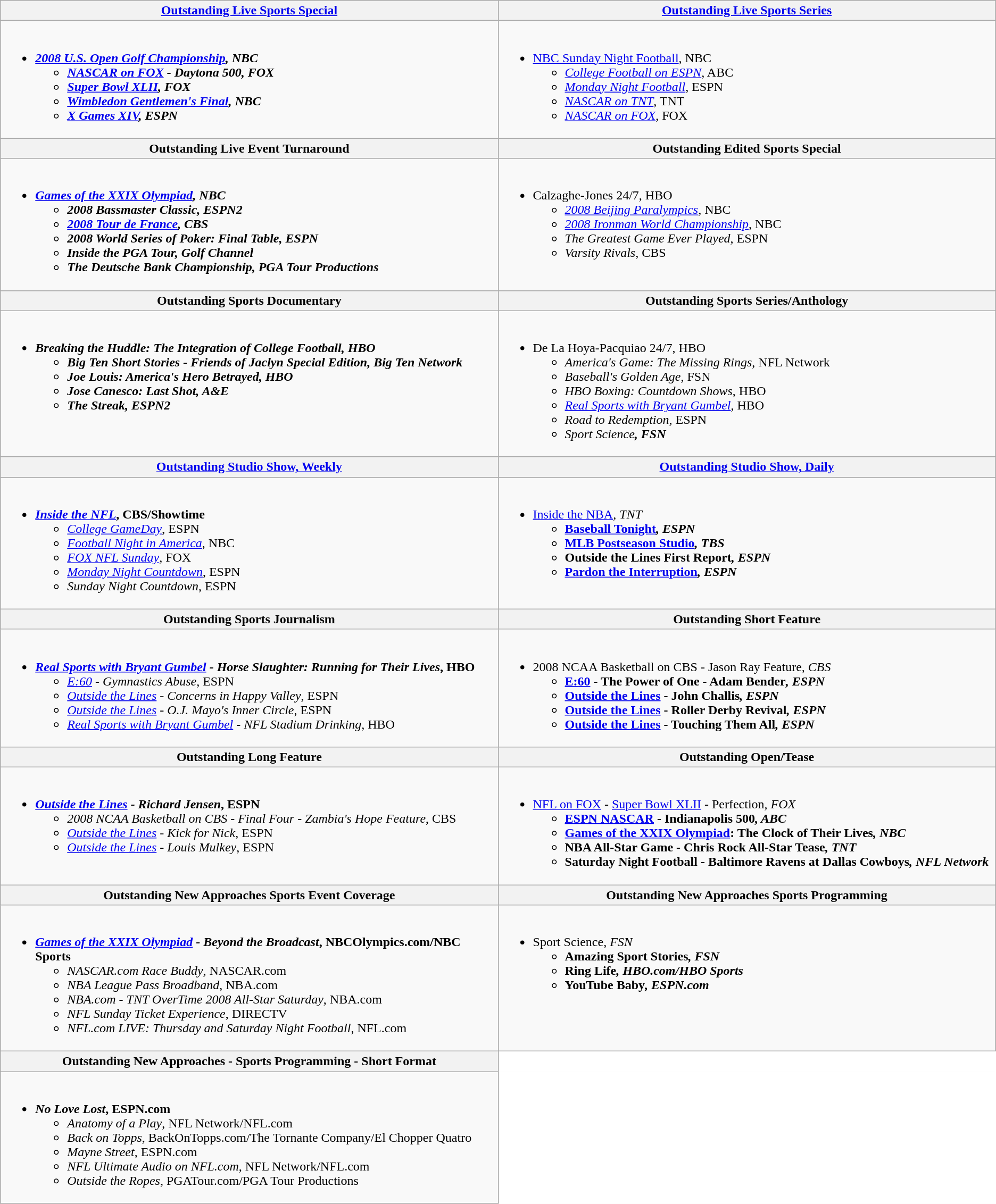<table class=wikitable>
<tr>
<th style="width:50%"><a href='#'>Outstanding Live Sports Special</a></th>
<th style="width:50%"><a href='#'>Outstanding Live Sports Series</a></th>
</tr>
<tr>
<td valign="top"><br><ul><li><strong><em><a href='#'>2008 U.S. Open Golf Championship</a><em>, NBC<strong><ul><li></em><a href='#'>NASCAR on FOX</a> - Daytona 500<em>, FOX</li><li></em><a href='#'>Super Bowl XLII</a><em>, FOX</li><li></em><a href='#'>Wimbledon Gentlemen's Final</a><em>, NBC</li><li></em><a href='#'>X Games XIV</a><em>, ESPN</li></ul></li></ul></td>
<td valign="top"><br><ul><li></em></strong><a href='#'>NBC Sunday Night Football</a></em>, NBC</strong><ul><li><em><a href='#'>College Football on ESPN</a></em>, ABC</li><li><em><a href='#'>Monday Night Football</a></em>, ESPN</li><li><em><a href='#'>NASCAR on TNT</a></em>, TNT</li><li><em><a href='#'>NASCAR on FOX</a></em>, FOX</li></ul></li></ul></td>
</tr>
<tr>
<th style="width:50%">Outstanding Live Event Turnaround</th>
<th style="width:50%">Outstanding Edited Sports Special</th>
</tr>
<tr>
<td valign="top"><br><ul><li><strong><em><a href='#'>Games of the XXIX Olympiad</a><em>, NBC<strong><ul><li></em>2008 Bassmaster Classic<em>, ESPN2</li><li></em><a href='#'>2008 Tour de France</a><em>, CBS</li><li></em>2008 World Series of Poker: Final Table<em>, ESPN</li><li></em>Inside the PGA Tour<em>, Golf Channel</li><li></em>The Deutsche Bank Championship<em>, PGA Tour Productions</li></ul></li></ul></td>
<td valign="top"><br><ul><li></em></strong>Calzaghe-Jones 24/7</em>, HBO</strong><ul><li><em><a href='#'>2008 Beijing Paralympics</a></em>, NBC</li><li><em><a href='#'>2008 Ironman World Championship</a></em>, NBC</li><li><em>The Greatest Game Ever Played</em>, ESPN</li><li><em>Varsity Rivals</em>, CBS</li></ul></li></ul></td>
</tr>
<tr>
<th style="width:50%">Outstanding Sports Documentary</th>
<th style="width:50%">Outstanding Sports Series/Anthology</th>
</tr>
<tr>
<td valign="top"><br><ul><li><strong><em>Breaking the Huddle: The Integration of College Football<em>, HBO<strong><ul><li></em>Big Ten Short Stories - Friends of Jaclyn Special Edition<em>, Big Ten Network</li><li></em>Joe Louis: America's Hero Betrayed<em>, HBO</li><li></em>Jose Canesco: Last Shot<em>, A&E</li><li></em>The Streak<em>, ESPN2</li></ul></li></ul></td>
<td valign="top"><br><ul><li></em></strong>De La Hoya-Pacquiao 24/7</em>, HBO</strong><ul><li><em>America's Game: The Missing Rings</em>, NFL Network</li><li><em>Baseball's Golden Age</em>, FSN</li><li><em>HBO Boxing: Countdown Shows</em>, HBO</li><li><em><a href='#'>Real Sports with Bryant Gumbel</a></em>, HBO</li><li><em>Road to Redemption</em>, ESPN</li><li><em>Sport Science<strong>, FSN</li></ul></li></ul></td>
</tr>
<tr>
<th style="width:50%"><a href='#'>Outstanding Studio Show, Weekly</a></th>
<th style="width:50%"><a href='#'>Outstanding Studio Show, Daily</a></th>
</tr>
<tr>
<td valign="top"><br><ul><li><strong><em><a href='#'>Inside the NFL</a></em>, CBS/Showtime</strong><ul><li><em><a href='#'>College GameDay</a></em>, ESPN</li><li><em><a href='#'>Football Night in America</a></em>, NBC</li><li><em><a href='#'>FOX NFL Sunday</a></em>, FOX</li><li><em><a href='#'>Monday Night Countdown</a></em>, ESPN</li><li><em>Sunday Night Countdown</em>, ESPN</li></ul></li></ul></td>
<td valign="top"><br><ul><li></em></strong><a href='#'>Inside the NBA</a><em>, TNT<strong><ul><li></em><a href='#'>Baseball Tonight</a><em>, ESPN</li><li></em><a href='#'>MLB Postseason Studio</a><em>, TBS</li><li></em>Outside the Lines First Report<em>, ESPN</li><li></em><a href='#'>Pardon the Interruption</a><em>, ESPN</li></ul></li></ul></td>
</tr>
<tr>
<th style="width:50%">Outstanding Sports Journalism</th>
<th style="width:50%">Outstanding Short Feature</th>
</tr>
<tr>
<td valign="top"><br><ul><li><strong><em><a href='#'>Real Sports with Bryant Gumbel</a> - Horse Slaughter: Running for Their Lives</em>, HBO</strong><ul><li><em><a href='#'>E:60</a> - Gymnastics Abuse</em>, ESPN</li><li><em><a href='#'>Outside the Lines</a> - Concerns in Happy Valley</em>, ESPN</li><li><em><a href='#'>Outside the Lines</a> - O.J. Mayo's Inner Circle</em>, ESPN</li><li><em><a href='#'>Real Sports with Bryant Gumbel</a> - NFL Stadium Drinking</em>, HBO</li></ul></li></ul></td>
<td valign="top"><br><ul><li></em></strong>2008 NCAA Basketball on CBS - Jason Ray Feature<em>, CBS<strong><ul><li></em><a href='#'>E:60</a> - The Power of One - Adam Bender<em>, ESPN</li><li></em><a href='#'>Outside the Lines</a> - John Challis<em>, ESPN</li><li></em><a href='#'>Outside the Lines</a> - Roller Derby Revival<em>, ESPN</li><li></em><a href='#'>Outside the Lines</a> - Touching Them All<em>, ESPN</li></ul></li></ul></td>
</tr>
<tr>
<th style="width:50%">Outstanding Long Feature</th>
<th style="width:50%">Outstanding Open/Tease</th>
</tr>
<tr>
<td valign="top"><br><ul><li><strong><em><a href='#'>Outside the Lines</a> - Richard Jensen</em>, ESPN</strong><ul><li><em>2008 NCAA Basketball on CBS - Final Four - Zambia's Hope Feature</em>, CBS</li><li><em><a href='#'>Outside the Lines</a> - Kick for Nick</em>, ESPN</li><li><em><a href='#'>Outside the Lines</a> - Louis Mulkey</em>, ESPN</li></ul></li></ul></td>
<td valign="top"><br><ul><li></em></strong><a href='#'>NFL on FOX</a> - <a href='#'>Super Bowl XLII</a> - Perfection<em>, FOX<strong><ul><li></em><a href='#'>ESPN NASCAR</a> - Indianapolis 500<em>, ABC</li><li></em><a href='#'>Games of the XXIX Olympiad</a>: The Clock of Their Lives<em>, NBC</li><li></em>NBA All-Star Game - Chris Rock All-Star Tease<em>, TNT</li><li></em>Saturday Night Football - Baltimore Ravens at Dallas Cowboys<em>, NFL Network</li></ul></li></ul></td>
</tr>
<tr>
<th style="width:50%">Outstanding New Approaches Sports Event Coverage</th>
<th style="width:50%">Outstanding New Approaches Sports Programming</th>
</tr>
<tr>
<td valign="top"><br><ul><li><strong><em><a href='#'>Games of the XXIX Olympiad</a> - Beyond the Broadcast</em>, NBCOlympics.com/NBC Sports</strong><ul><li><em>NASCAR.com Race Buddy</em>, NASCAR.com</li><li><em>NBA League Pass Broadband</em>, NBA.com</li><li><em>NBA.com - TNT OverTime 2008 All-Star Saturday</em>, NBA.com</li><li><em>NFL Sunday Ticket Experience</em>, DIRECTV</li><li><em>NFL.com LIVE: Thursday and Saturday Night Football</em>, NFL.com</li></ul></li></ul></td>
<td valign="top"><br><ul><li></em></strong>Sport Science<em>, FSN<strong><ul><li></em>Amazing Sport Stories<em>, FSN</li><li></em>Ring Life<em>, HBO.com/HBO Sports</li><li></em>YouTube Baby<em>, ESPN.com</li></ul></li></ul></td>
</tr>
<tr>
<th style="width:50%">Outstanding New Approaches - Sports Programming - Short Format</th>
<td style="background:#FFF; border-bottom:1px solid #FFF; border-right:1px solid #FFF"></td>
</tr>
<tr>
<td valign="top"><br><ul><li><strong><em>No Love Lost</em>, ESPN.com</strong><ul><li><em>Anatomy of a Play</em>, NFL Network/NFL.com</li><li><em>Back on Topps</em>, BackOnTopps.com/The Tornante Company/El Chopper Quatro</li><li><em>Mayne Street</em>, ESPN.com</li><li><em>NFL Ultimate Audio on NFL.com</em>, NFL Network/NFL.com</li><li><em>Outside the Ropes</em>, PGATour.com/PGA Tour Productions</li></ul></li></ul></td>
<td style="background:#FFF; border-top:1px solid #FFF; border-bottom:1px solid #FFF; border-right:1px solid #FFF"></td>
</tr>
</table>
